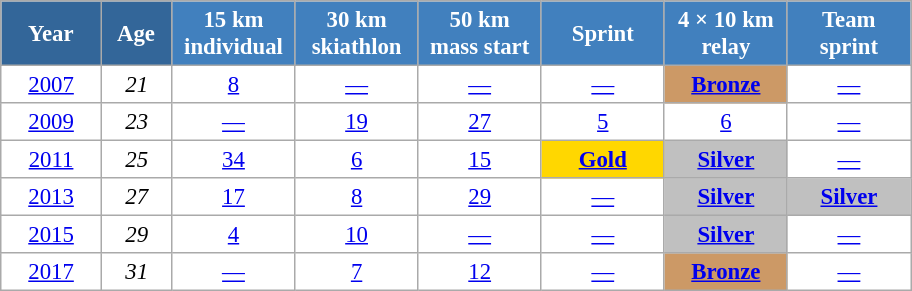<table class="wikitable" style="font-size:95%; text-align:center; border:grey solid 1px; border-collapse:collapse; background:#ffffff;">
<tr>
<th style="background-color:#369; color:white; width:60px;"> Year </th>
<th style="background-color:#369; color:white; width:40px;"> Age </th>
<th style="background-color:#4180be; color:white; width:75px;"> 15 km <br> individual </th>
<th style="background-color:#4180be; color:white; width:75px;"> 30 km <br> skiathlon </th>
<th style="background-color:#4180be; color:white; width:75px;"> 50 km <br> mass start </th>
<th style="background-color:#4180be; color:white; width:75px;"> Sprint </th>
<th style="background-color:#4180be; color:white; width:75px;"> 4 × 10 km <br> relay </th>
<th style="background-color:#4180be; color:white; width:75px;"> Team <br> sprint </th>
</tr>
<tr>
<td><a href='#'>2007</a></td>
<td><em>21</em></td>
<td><a href='#'>8</a></td>
<td><a href='#'>—</a></td>
<td><a href='#'>—</a></td>
<td><a href='#'>—</a></td>
<td style="background:#c96;"><a href='#'><strong>Bronze</strong></a></td>
<td><a href='#'>—</a></td>
</tr>
<tr>
<td><a href='#'>2009</a></td>
<td><em>23</em></td>
<td><a href='#'>—</a></td>
<td><a href='#'>19</a></td>
<td><a href='#'>27</a></td>
<td><a href='#'>5</a></td>
<td><a href='#'>6</a></td>
<td><a href='#'>—</a></td>
</tr>
<tr>
<td><a href='#'>2011</a></td>
<td><em>25</em></td>
<td><a href='#'>34</a></td>
<td><a href='#'>6</a></td>
<td><a href='#'>15</a></td>
<td style="background:gold;"><a href='#'><strong>Gold</strong></a></td>
<td style="background:silver;"><a href='#'><strong>Silver</strong></a></td>
<td><a href='#'>—</a></td>
</tr>
<tr>
<td><a href='#'>2013</a></td>
<td><em>27</em></td>
<td><a href='#'>17</a></td>
<td><a href='#'>8</a></td>
<td><a href='#'>29</a></td>
<td><a href='#'>—</a></td>
<td style="background:silver;"><a href='#'><strong>Silver</strong></a></td>
<td style="background:silver;"><a href='#'><strong>Silver</strong></a></td>
</tr>
<tr>
<td><a href='#'>2015</a></td>
<td><em>29</em></td>
<td><a href='#'>4</a></td>
<td><a href='#'>10</a></td>
<td><a href='#'>—</a></td>
<td><a href='#'>—</a></td>
<td style="background:silver;"><a href='#'><strong>Silver</strong></a></td>
<td><a href='#'>—</a></td>
</tr>
<tr>
<td><a href='#'>2017</a></td>
<td><em>31</em></td>
<td><a href='#'>—</a></td>
<td><a href='#'>7</a></td>
<td><a href='#'>12</a></td>
<td><a href='#'>—</a></td>
<td style="background:#c96;"><a href='#'><strong>Bronze</strong></a></td>
<td><a href='#'>—</a></td>
</tr>
</table>
